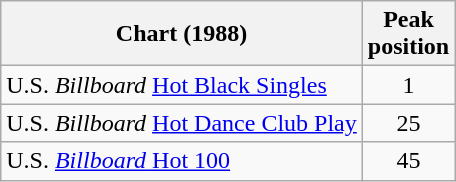<table class="wikitable">
<tr>
<th>Chart (1988)</th>
<th>Peak<br>position</th>
</tr>
<tr>
<td>U.S. <em>Billboard</em> <a href='#'>Hot Black Singles</a></td>
<td align="center">1</td>
</tr>
<tr>
<td>U.S. <em>Billboard</em> <a href='#'>Hot Dance Club Play</a></td>
<td align="center">25</td>
</tr>
<tr>
<td>U.S. <a href='#'><em>Billboard</em> Hot 100</a></td>
<td align="center">45</td>
</tr>
</table>
